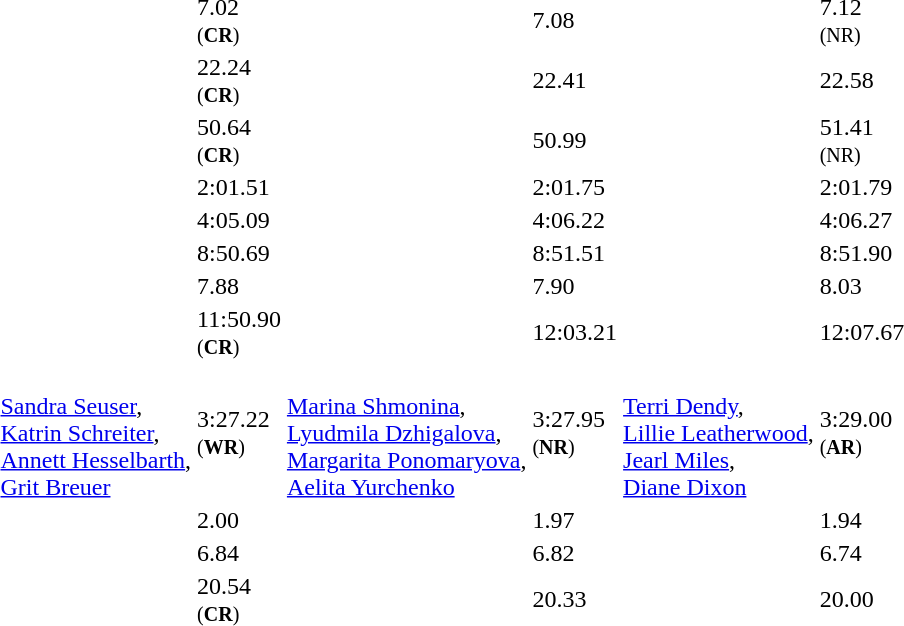<table>
<tr>
<td></td>
<td></td>
<td>7.02<br><small>(<strong>CR</strong>)</small></td>
<td></td>
<td>7.08</td>
<td></td>
<td>7.12<br><small>(NR)</small></td>
</tr>
<tr>
<td></td>
<td></td>
<td>22.24<br><small>(<strong>CR</strong>)</small></td>
<td></td>
<td>22.41</td>
<td></td>
<td>22.58</td>
</tr>
<tr>
<td></td>
<td></td>
<td>50.64<br><small>(<strong>CR</strong>)</small></td>
<td></td>
<td>50.99</td>
<td></td>
<td>51.41<br><small>(NR)</small></td>
</tr>
<tr>
<td></td>
<td></td>
<td>2:01.51</td>
<td></td>
<td>2:01.75</td>
<td></td>
<td>2:01.79</td>
</tr>
<tr>
<td></td>
<td></td>
<td>4:05.09</td>
<td></td>
<td>4:06.22</td>
<td></td>
<td>4:06.27</td>
</tr>
<tr>
<td></td>
<td></td>
<td>8:50.69</td>
<td></td>
<td>8:51.51</td>
<td></td>
<td>8:51.90</td>
</tr>
<tr>
<td></td>
<td></td>
<td>7.88</td>
<td></td>
<td>7.90</td>
<td></td>
<td>8.03</td>
</tr>
<tr>
<td></td>
<td></td>
<td>11:50.90<br><small>(<strong>CR</strong>)</small></td>
<td></td>
<td>12:03.21</td>
<td></td>
<td>12:07.67</td>
</tr>
<tr>
<td></td>
<td><br><a href='#'>Sandra Seuser</a>,<br><a href='#'>Katrin Schreiter</a>,<br><a href='#'>Annett Hesselbarth</a>,<br><a href='#'>Grit Breuer</a></td>
<td>3:27.22<br><small>(<strong>WR</strong>)</small></td>
<td><br><a href='#'>Marina Shmonina</a>,<br><a href='#'>Lyudmila Dzhigalova</a>,<br><a href='#'>Margarita Ponomaryova</a>,<br><a href='#'>Aelita Yurchenko</a></td>
<td>3:27.95<br><small>(<strong>NR</strong>)</small></td>
<td><br><a href='#'>Terri Dendy</a>,<br><a href='#'>Lillie Leatherwood</a>,<br><a href='#'>Jearl Miles</a>,<br><a href='#'>Diane Dixon</a></td>
<td>3:29.00<br><small>(<strong>AR</strong>)</small></td>
</tr>
<tr>
<td></td>
<td></td>
<td>2.00</td>
<td></td>
<td>1.97</td>
<td></td>
<td>1.94</td>
</tr>
<tr>
<td></td>
<td></td>
<td>6.84</td>
<td></td>
<td>6.82</td>
<td></td>
<td>6.74</td>
</tr>
<tr>
<td></td>
<td></td>
<td>20.54<br><small>(<strong>CR</strong>)</small></td>
<td></td>
<td>20.33</td>
<td></td>
<td>20.00</td>
</tr>
</table>
